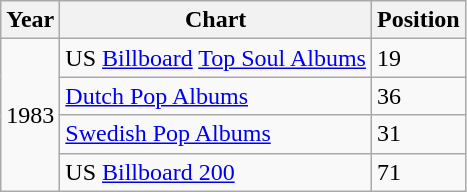<table class="wikitable" border="1">
<tr>
<th>Year</th>
<th>Chart</th>
<th>Position</th>
</tr>
<tr>
<td rowspan="4">1983</td>
<td>US <a href='#'>Billboard</a> <a href='#'>Top Soul Albums</a></td>
<td>19</td>
</tr>
<tr>
<td><a href='#'>Dutch Pop Albums</a></td>
<td>36</td>
</tr>
<tr>
<td><a href='#'>Swedish Pop Albums</a></td>
<td>31</td>
</tr>
<tr>
<td>US <a href='#'>Billboard 200</a></td>
<td>71</td>
</tr>
</table>
